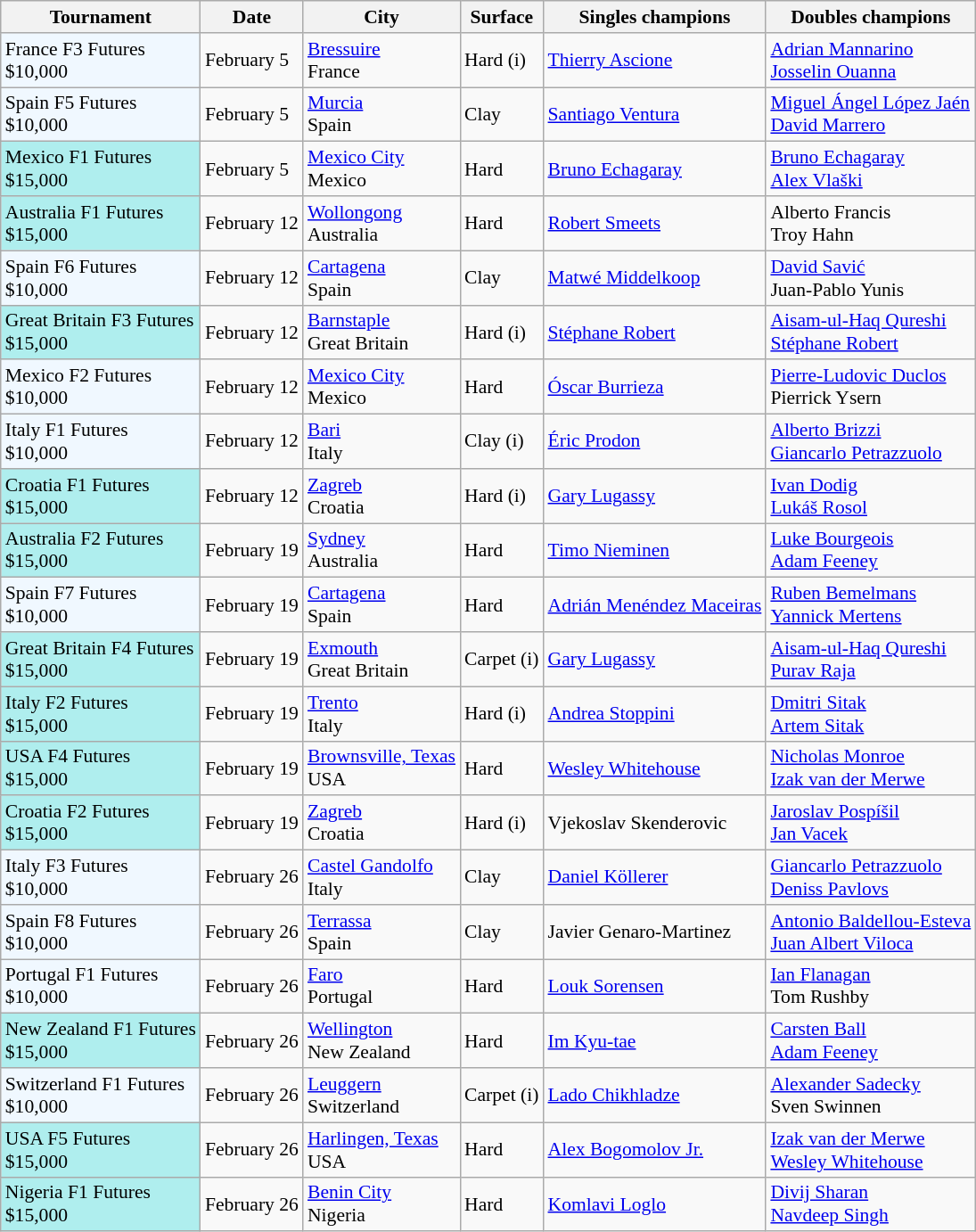<table class="sortable wikitable" style="font-size:90%">
<tr>
<th>Tournament</th>
<th>Date</th>
<th>City</th>
<th>Surface</th>
<th>Singles champions</th>
<th>Doubles champions</th>
</tr>
<tr>
<td style="background:#f0f8ff;">France F3 Futures<br>$10,000</td>
<td>February 5</td>
<td><a href='#'>Bressuire</a><br>France</td>
<td>Hard (i)</td>
<td> <a href='#'>Thierry Ascione</a></td>
<td> <a href='#'>Adrian Mannarino</a><br> <a href='#'>Josselin Ouanna</a></td>
</tr>
<tr>
<td style="background:#f0f8ff;">Spain F5 Futures<br>$10,000</td>
<td>February 5</td>
<td><a href='#'>Murcia</a><br>Spain</td>
<td>Clay</td>
<td> <a href='#'>Santiago Ventura</a></td>
<td> <a href='#'>Miguel Ángel López Jaén</a><br> <a href='#'>David Marrero</a></td>
</tr>
<tr>
<td style="background:#afeeee;">Mexico F1 Futures<br>$15,000</td>
<td>February 5</td>
<td><a href='#'>Mexico City</a><br>Mexico</td>
<td>Hard</td>
<td> <a href='#'>Bruno Echagaray</a></td>
<td> <a href='#'>Bruno Echagaray</a><br> <a href='#'>Alex Vlaški</a></td>
</tr>
<tr>
<td style="background:#afeeee;">Australia F1 Futures<br>$15,000</td>
<td>February 12</td>
<td><a href='#'>Wollongong</a><br>Australia</td>
<td>Hard</td>
<td> <a href='#'>Robert Smeets</a></td>
<td> Alberto Francis<br> Troy Hahn</td>
</tr>
<tr>
<td style="background:#f0f8ff;">Spain F6 Futures<br>$10,000</td>
<td>February 12</td>
<td><a href='#'>Cartagena</a><br>Spain</td>
<td>Clay</td>
<td> <a href='#'>Matwé Middelkoop</a></td>
<td> <a href='#'>David Savić</a><br> Juan-Pablo Yunis</td>
</tr>
<tr>
<td style="background:#afeeee;">Great Britain F3 Futures<br>$15,000</td>
<td>February 12</td>
<td><a href='#'>Barnstaple</a><br>Great Britain</td>
<td>Hard (i)</td>
<td> <a href='#'>Stéphane Robert</a></td>
<td> <a href='#'>Aisam-ul-Haq Qureshi</a><br> <a href='#'>Stéphane Robert</a></td>
</tr>
<tr>
<td style="background:#f0f8ff;">Mexico F2 Futures<br>$10,000</td>
<td>February 12</td>
<td><a href='#'>Mexico City</a><br>Mexico</td>
<td>Hard</td>
<td> <a href='#'>Óscar Burrieza</a></td>
<td> <a href='#'>Pierre-Ludovic Duclos</a><br> Pierrick Ysern</td>
</tr>
<tr>
<td style="background:#f0f8ff;">Italy F1 Futures<br>$10,000</td>
<td>February 12</td>
<td><a href='#'>Bari</a><br>Italy</td>
<td>Clay (i)</td>
<td> <a href='#'>Éric Prodon</a></td>
<td> <a href='#'>Alberto Brizzi</a><br> <a href='#'>Giancarlo Petrazzuolo</a></td>
</tr>
<tr>
<td style="background:#afeeee;">Croatia F1 Futures<br>$15,000</td>
<td>February 12</td>
<td><a href='#'>Zagreb</a><br>Croatia</td>
<td>Hard (i)</td>
<td> <a href='#'>Gary Lugassy</a></td>
<td> <a href='#'>Ivan Dodig</a><br> <a href='#'>Lukáš Rosol</a></td>
</tr>
<tr>
<td style="background:#afeeee;">Australia F2 Futures<br>$15,000</td>
<td>February 19</td>
<td><a href='#'>Sydney</a><br>Australia</td>
<td>Hard</td>
<td> <a href='#'>Timo Nieminen</a></td>
<td> <a href='#'>Luke Bourgeois</a><br> <a href='#'>Adam Feeney</a></td>
</tr>
<tr>
<td style="background:#f0f8ff;">Spain F7 Futures<br>$10,000</td>
<td>February 19</td>
<td><a href='#'>Cartagena</a><br>Spain</td>
<td>Hard</td>
<td> <a href='#'>Adrián Menéndez Maceiras</a></td>
<td> <a href='#'>Ruben Bemelmans</a><br> <a href='#'>Yannick Mertens</a></td>
</tr>
<tr>
<td style="background:#afeeee;">Great Britain F4 Futures<br>$15,000</td>
<td>February 19</td>
<td><a href='#'>Exmouth</a><br>Great Britain</td>
<td>Carpet (i)</td>
<td> <a href='#'>Gary Lugassy</a></td>
<td> <a href='#'>Aisam-ul-Haq Qureshi</a><br> <a href='#'>Purav Raja</a></td>
</tr>
<tr>
<td style="background:#afeeee;">Italy F2 Futures<br>$15,000</td>
<td>February 19</td>
<td><a href='#'>Trento</a><br>Italy</td>
<td>Hard (i)</td>
<td> <a href='#'>Andrea Stoppini</a></td>
<td> <a href='#'>Dmitri Sitak</a><br> <a href='#'>Artem Sitak</a></td>
</tr>
<tr>
<td style="background:#afeeee;">USA F4 Futures<br>$15,000</td>
<td>February 19</td>
<td><a href='#'>Brownsville, Texas</a><br>USA</td>
<td>Hard</td>
<td> <a href='#'>Wesley Whitehouse</a></td>
<td> <a href='#'>Nicholas Monroe</a><br> <a href='#'>Izak van der Merwe</a></td>
</tr>
<tr>
<td style="background:#afeeee;">Croatia F2 Futures<br>$15,000</td>
<td>February 19</td>
<td><a href='#'>Zagreb</a><br>Croatia</td>
<td>Hard (i)</td>
<td> Vjekoslav Skenderovic</td>
<td> <a href='#'>Jaroslav Pospíšil</a><br> <a href='#'>Jan Vacek</a></td>
</tr>
<tr>
<td style="background:#f0f8ff;">Italy F3 Futures<br>$10,000</td>
<td>February 26</td>
<td><a href='#'>Castel Gandolfo</a><br>Italy</td>
<td>Clay</td>
<td> <a href='#'>Daniel Köllerer</a></td>
<td> <a href='#'>Giancarlo Petrazzuolo</a><br> <a href='#'>Deniss Pavlovs</a></td>
</tr>
<tr>
<td style="background:#f0f8ff;">Spain F8 Futures<br>$10,000</td>
<td>February 26</td>
<td><a href='#'>Terrassa</a><br>Spain</td>
<td>Clay</td>
<td> Javier Genaro-Martinez</td>
<td> <a href='#'>Antonio Baldellou-Esteva</a><br> <a href='#'>Juan Albert Viloca</a></td>
</tr>
<tr>
<td style="background:#f0f8ff;">Portugal F1 Futures<br>$10,000</td>
<td>February 26</td>
<td><a href='#'>Faro</a><br>Portugal</td>
<td>Hard</td>
<td> <a href='#'>Louk Sorensen</a></td>
<td> <a href='#'>Ian Flanagan</a><br> Tom Rushby</td>
</tr>
<tr>
<td style="background:#afeeee;">New Zealand F1 Futures<br>$15,000</td>
<td>February 26</td>
<td><a href='#'>Wellington</a><br>New Zealand</td>
<td>Hard</td>
<td> <a href='#'>Im Kyu-tae</a></td>
<td> <a href='#'>Carsten Ball</a><br> <a href='#'>Adam Feeney</a></td>
</tr>
<tr>
<td style="background:#f0f8ff;">Switzerland F1 Futures<br>$10,000</td>
<td>February 26</td>
<td><a href='#'>Leuggern</a><br>Switzerland</td>
<td>Carpet (i)</td>
<td> <a href='#'>Lado Chikhladze</a></td>
<td> <a href='#'>Alexander Sadecky</a><br> Sven Swinnen</td>
</tr>
<tr>
<td style="background:#afeeee;">USA F5 Futures<br>$15,000</td>
<td>February 26</td>
<td><a href='#'>Harlingen, Texas</a><br>USA</td>
<td>Hard</td>
<td> <a href='#'>Alex Bogomolov Jr.</a></td>
<td> <a href='#'>Izak van der Merwe</a><br> <a href='#'>Wesley Whitehouse</a></td>
</tr>
<tr>
<td style="background:#afeeee;">Nigeria F1 Futures<br>$15,000</td>
<td>February 26</td>
<td><a href='#'>Benin City</a><br>Nigeria</td>
<td>Hard</td>
<td> <a href='#'>Komlavi Loglo</a></td>
<td> <a href='#'>Divij Sharan</a><br> <a href='#'>Navdeep Singh</a></td>
</tr>
</table>
